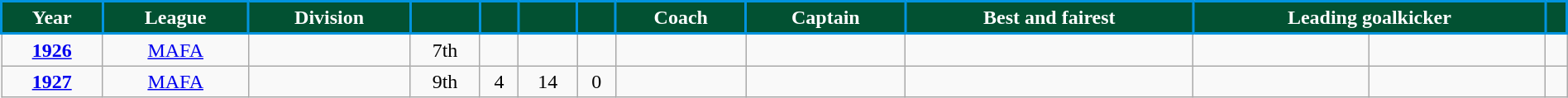<table class="wikitable"; style="width:100%;">
<tr>
<th style="background:#025132; color:#FFFFFF; border:solid #0193DE 2px">Year</th>
<th style="background:#025132; color:#FFFFFF; border:solid #0193DE 2px">League</th>
<th style="background:#025132; color:#FFFFFF; border:solid #0193DE 2px">Division</th>
<th style="background:#025132; color:#FFFFFF; border:solid #0193DE 2px"></th>
<th style="background:#025132; color:#FFFFFF; border:solid #0193DE 2px"></th>
<th style="background:#025132; color:#FFFFFF; border:solid #0193DE 2px"></th>
<th style="background:#025132; color:#FFFFFF; border:solid #0193DE 2px"></th>
<th style="background:#025132; color:#FFFFFF; border:solid #0193DE 2px">Coach</th>
<th style="background:#025132; color:#FFFFFF; border:solid #0193DE 2px">Captain</th>
<th style="background:#025132; color:#FFFFFF; border:solid #0193DE 2px">Best and fairest</th>
<th colspan=2; style="background:#025132; color:#FFFFFF; border:solid #0193DE 2px">Leading goalkicker</th>
<th style="background:#025132; color:#FFFFFF; border:solid #0193DE 2px"></th>
</tr>
<tr>
<td align=center><strong><a href='#'>1926</a></strong></td>
<td align=center><a href='#'>MAFA</a></td>
<td align=center></td>
<td align=center>7th</td>
<td align=center></td>
<td align=center></td>
<td align=center></td>
<td></td>
<td></td>
<td></td>
<td></td>
<td align=center></td>
<td align=center></td>
</tr>
<tr>
<td align=center><strong><a href='#'>1927</a></strong></td>
<td align=center><a href='#'>MAFA</a></td>
<td align=center></td>
<td align=center>9th</td>
<td align=center>4</td>
<td align=center>14</td>
<td align=center>0</td>
<td></td>
<td></td>
<td></td>
<td></td>
<td align=center></td>
<td align=center></td>
</tr>
</table>
